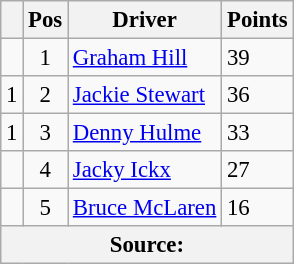<table class="wikitable" style="font-size: 95%;">
<tr>
<th></th>
<th>Pos</th>
<th>Driver</th>
<th>Points</th>
</tr>
<tr>
<td align="left"></td>
<td align="center">1</td>
<td> <a href='#'>Graham Hill</a></td>
<td align="left">39</td>
</tr>
<tr>
<td align="left"> 1</td>
<td align="center">2</td>
<td> <a href='#'>Jackie Stewart</a></td>
<td align="left">36</td>
</tr>
<tr>
<td align="left"> 1</td>
<td align="center">3</td>
<td> <a href='#'>Denny Hulme</a></td>
<td align="left">33</td>
</tr>
<tr>
<td align="left"></td>
<td align="center">4</td>
<td> <a href='#'>Jacky Ickx</a></td>
<td align="left">27</td>
</tr>
<tr>
<td align="left"></td>
<td align="center">5</td>
<td> <a href='#'>Bruce McLaren</a></td>
<td align="left">16</td>
</tr>
<tr>
<th colspan=4>Source:</th>
</tr>
</table>
